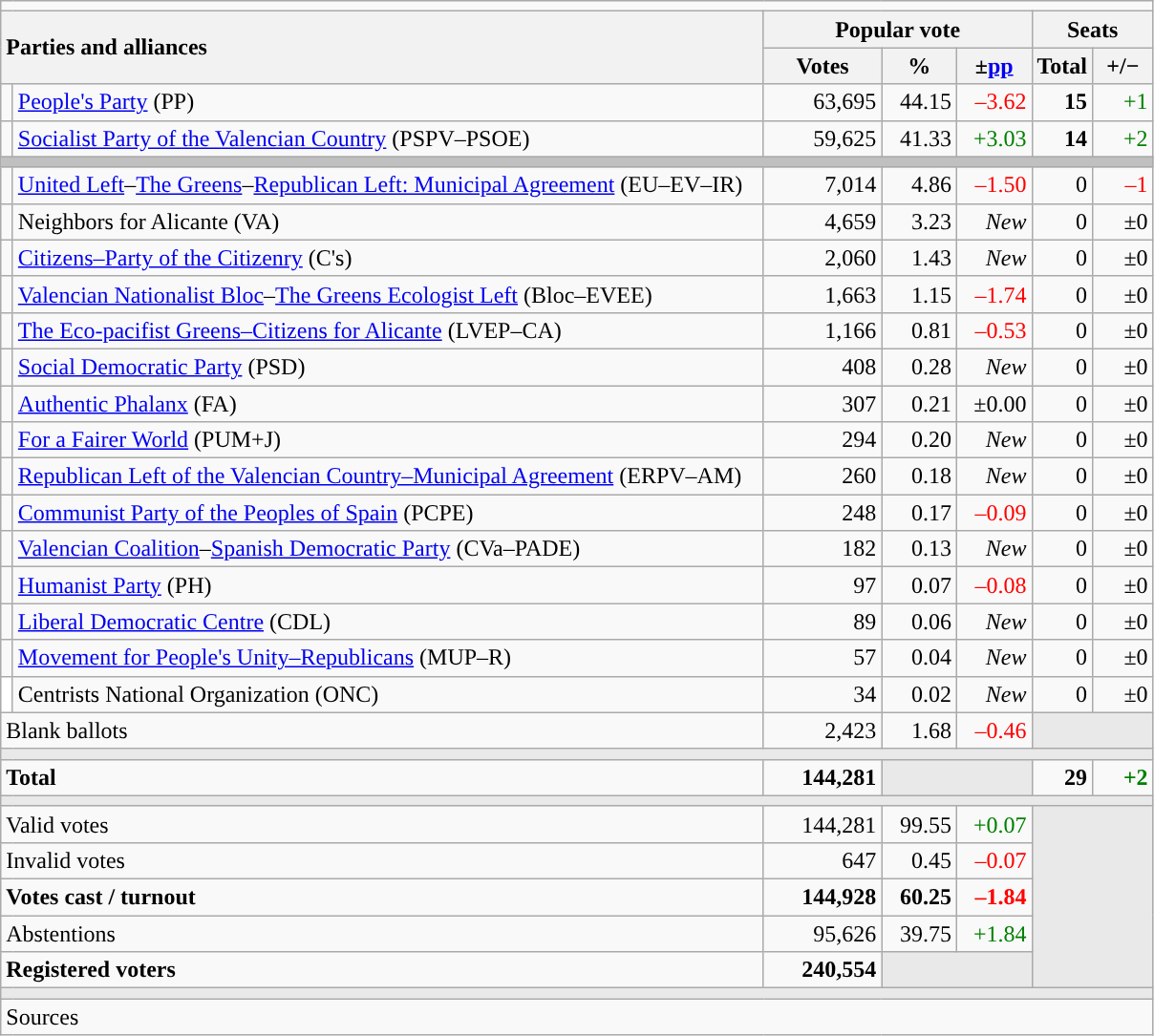<table class="wikitable" style="text-align:right;">
<tr>
<td colspan="7"></td>
</tr>
<tr>
<th style="text-align:left;" rowspan="2" colspan="2" width="525">Parties and alliances</th>
<th colspan="3">Popular vote</th>
<th colspan="2">Seats</th>
</tr>
<tr>
<th width="75">Votes</th>
<th width="45">%</th>
<th width="45">±<a href='#'>pp</a></th>
<th width="35">Total</th>
<th width="35">+/−</th>
</tr>
<tr>
<td width="1" style="color:inherit;background:"></td>
<td align="left"><a href='#'>People's Party</a> (PP)</td>
<td>63,695</td>
<td>44.15</td>
<td style="color:red;">–3.62</td>
<td><strong>15</strong></td>
<td style="color:green;">+1</td>
</tr>
<tr>
<td style="color:inherit;background:"></td>
<td align="left"><a href='#'>Socialist Party of the Valencian Country</a> (PSPV–PSOE)</td>
<td>59,625</td>
<td>41.33</td>
<td style="color:green;">+3.03</td>
<td><strong>14</strong></td>
<td style="color:green;">+2</td>
</tr>
<tr>
<td colspan="7" bgcolor="#C0C0C0"></td>
</tr>
<tr>
<td style="color:inherit;background:"></td>
<td align="left"><a href='#'>United Left</a>–<a href='#'>The Greens</a>–<a href='#'>Republican Left: Municipal Agreement</a> (EU–EV–IR)</td>
<td>7,014</td>
<td>4.86</td>
<td style="color:red;">–1.50</td>
<td>0</td>
<td style="color:red;">–1</td>
</tr>
<tr>
<td style="color:inherit;background:"></td>
<td align="left">Neighbors for Alicante (VA)</td>
<td>4,659</td>
<td>3.23</td>
<td><em>New</em></td>
<td>0</td>
<td>±0</td>
</tr>
<tr>
<td style="color:inherit;background:"></td>
<td align="left"><a href='#'>Citizens–Party of the Citizenry</a> (C's)</td>
<td>2,060</td>
<td>1.43</td>
<td><em>New</em></td>
<td>0</td>
<td>±0</td>
</tr>
<tr>
<td style="color:inherit;background:"></td>
<td align="left"><a href='#'>Valencian Nationalist Bloc</a>–<a href='#'>The Greens Ecologist Left</a> (Bloc–EVEE)</td>
<td>1,663</td>
<td>1.15</td>
<td style="color:red;">–1.74</td>
<td>0</td>
<td>±0</td>
</tr>
<tr>
<td style="color:inherit;background:"></td>
<td align="left"><a href='#'>The Eco-pacifist Greens–Citizens for Alicante</a> (LVEP–CA)</td>
<td>1,166</td>
<td>0.81</td>
<td style="color:red;">–0.53</td>
<td>0</td>
<td>±0</td>
</tr>
<tr>
<td style="color:inherit;background:"></td>
<td align="left"><a href='#'>Social Democratic Party</a> (PSD)</td>
<td>408</td>
<td>0.28</td>
<td><em>New</em></td>
<td>0</td>
<td>±0</td>
</tr>
<tr>
<td style="color:inherit;background:"></td>
<td align="left"><a href='#'>Authentic Phalanx</a> (FA)</td>
<td>307</td>
<td>0.21</td>
<td>±0.00</td>
<td>0</td>
<td>±0</td>
</tr>
<tr>
<td style="color:inherit;background:"></td>
<td align="left"><a href='#'>For a Fairer World</a> (PUM+J)</td>
<td>294</td>
<td>0.20</td>
<td><em>New</em></td>
<td>0</td>
<td>±0</td>
</tr>
<tr>
<td style="color:inherit;background:"></td>
<td align="left"><a href='#'>Republican Left of the Valencian Country–Municipal Agreement</a> (ERPV–AM)</td>
<td>260</td>
<td>0.18</td>
<td><em>New</em></td>
<td>0</td>
<td>±0</td>
</tr>
<tr>
<td style="color:inherit;background:"></td>
<td align="left"><a href='#'>Communist Party of the Peoples of Spain</a> (PCPE)</td>
<td>248</td>
<td>0.17</td>
<td style="color:red;">–0.09</td>
<td>0</td>
<td>±0</td>
</tr>
<tr>
<td style="color:inherit;background:"></td>
<td align="left"><a href='#'>Valencian Coalition</a>–<a href='#'>Spanish Democratic Party</a> (CVa–PADE)</td>
<td>182</td>
<td>0.13</td>
<td><em>New</em></td>
<td>0</td>
<td>±0</td>
</tr>
<tr>
<td style="color:inherit;background:"></td>
<td align="left"><a href='#'>Humanist Party</a> (PH)</td>
<td>97</td>
<td>0.07</td>
<td style="color:red;">–0.08</td>
<td>0</td>
<td>±0</td>
</tr>
<tr>
<td style="color:inherit;background:"></td>
<td align="left"><a href='#'>Liberal Democratic Centre</a> (CDL)</td>
<td>89</td>
<td>0.06</td>
<td><em>New</em></td>
<td>0</td>
<td>±0</td>
</tr>
<tr>
<td style="color:inherit;background:"></td>
<td align="left"><a href='#'>Movement for People's Unity–Republicans</a> (MUP–R)</td>
<td>57</td>
<td>0.04</td>
<td><em>New</em></td>
<td>0</td>
<td>±0</td>
</tr>
<tr>
<td bgcolor="white"></td>
<td align="left">Centrists National Organization (ONC)</td>
<td>34</td>
<td>0.02</td>
<td><em>New</em></td>
<td>0</td>
<td>±0</td>
</tr>
<tr>
<td align="left" colspan="2">Blank ballots</td>
<td>2,423</td>
<td>1.68</td>
<td style="color:red;">–0.46</td>
<td bgcolor="#E9E9E9" colspan="2"></td>
</tr>
<tr>
<td colspan="7" bgcolor="#E9E9E9"></td>
</tr>
<tr style="font-weight:bold;">
<td align="left" colspan="2">Total</td>
<td>144,281</td>
<td bgcolor="#E9E9E9" colspan="2"></td>
<td>29</td>
<td style="color:green;">+2</td>
</tr>
<tr>
<td colspan="7" bgcolor="#E9E9E9"></td>
</tr>
<tr>
<td align="left" colspan="2">Valid votes</td>
<td>144,281</td>
<td>99.55</td>
<td style="color:green;">+0.07</td>
<td bgcolor="#E9E9E9" colspan="2" rowspan="5"></td>
</tr>
<tr>
<td align="left" colspan="2">Invalid votes</td>
<td>647</td>
<td>0.45</td>
<td style="color:red;">–0.07</td>
</tr>
<tr style="font-weight:bold;">
<td align="left" colspan="2">Votes cast / turnout</td>
<td>144,928</td>
<td>60.25</td>
<td style="color:red;">–1.84</td>
</tr>
<tr>
<td align="left" colspan="2">Abstentions</td>
<td>95,626</td>
<td>39.75</td>
<td style="color:green;">+1.84</td>
</tr>
<tr style="font-weight:bold;">
<td align="left" colspan="2">Registered voters</td>
<td>240,554</td>
<td bgcolor="#E9E9E9" colspan="2"></td>
</tr>
<tr>
<td colspan="7" bgcolor="#E9E9E9"></td>
</tr>
<tr>
<td align="left" colspan="7">Sources</td>
</tr>
</table>
